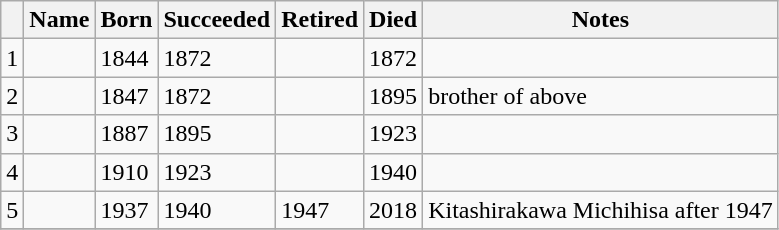<table class=wikitable>
<tr>
<th></th>
<th>Name</th>
<th>Born</th>
<th>Succeeded</th>
<th>Retired</th>
<th>Died</th>
<th>Notes</th>
</tr>
<tr>
<td>1</td>
<td></td>
<td>1844</td>
<td>1872</td>
<td></td>
<td>1872</td>
<td></td>
</tr>
<tr>
<td>2</td>
<td></td>
<td>1847</td>
<td>1872</td>
<td></td>
<td>1895</td>
<td>brother of above</td>
</tr>
<tr>
<td>3</td>
<td></td>
<td>1887</td>
<td>1895</td>
<td></td>
<td>1923</td>
<td></td>
</tr>
<tr>
<td>4</td>
<td></td>
<td>1910</td>
<td>1923</td>
<td></td>
<td>1940</td>
<td></td>
</tr>
<tr>
<td>5</td>
<td></td>
<td>1937</td>
<td>1940</td>
<td>1947</td>
<td>2018</td>
<td>Kitashirakawa Michihisa after 1947</td>
</tr>
<tr>
</tr>
</table>
